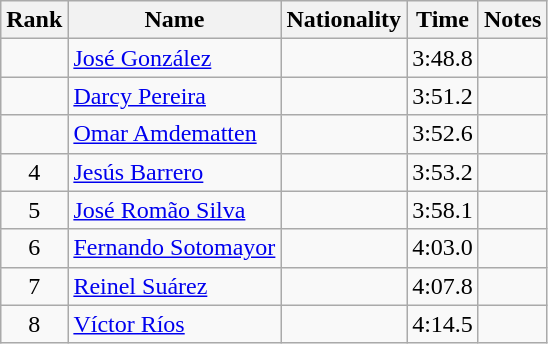<table class="wikitable sortable" style="text-align:center">
<tr>
<th>Rank</th>
<th>Name</th>
<th>Nationality</th>
<th>Time</th>
<th>Notes</th>
</tr>
<tr>
<td></td>
<td align=left><a href='#'>José González</a></td>
<td align=left></td>
<td>3:48.8</td>
<td></td>
</tr>
<tr>
<td></td>
<td align=left><a href='#'>Darcy Pereira</a></td>
<td align=left></td>
<td>3:51.2</td>
<td></td>
</tr>
<tr>
<td></td>
<td align=left><a href='#'>Omar Amdematten</a></td>
<td align=left></td>
<td>3:52.6</td>
<td></td>
</tr>
<tr>
<td>4</td>
<td align=left><a href='#'>Jesús Barrero</a></td>
<td align=left></td>
<td>3:53.2</td>
<td></td>
</tr>
<tr>
<td>5</td>
<td align=left><a href='#'>José Romão Silva</a></td>
<td align=left></td>
<td>3:58.1</td>
<td></td>
</tr>
<tr>
<td>6</td>
<td align=left><a href='#'>Fernando Sotomayor</a></td>
<td align=left></td>
<td>4:03.0</td>
<td></td>
</tr>
<tr>
<td>7</td>
<td align=left><a href='#'>Reinel Suárez</a></td>
<td align=left></td>
<td>4:07.8</td>
<td></td>
</tr>
<tr>
<td>8</td>
<td align=left><a href='#'>Víctor Ríos</a></td>
<td align=left></td>
<td>4:14.5</td>
<td></td>
</tr>
</table>
